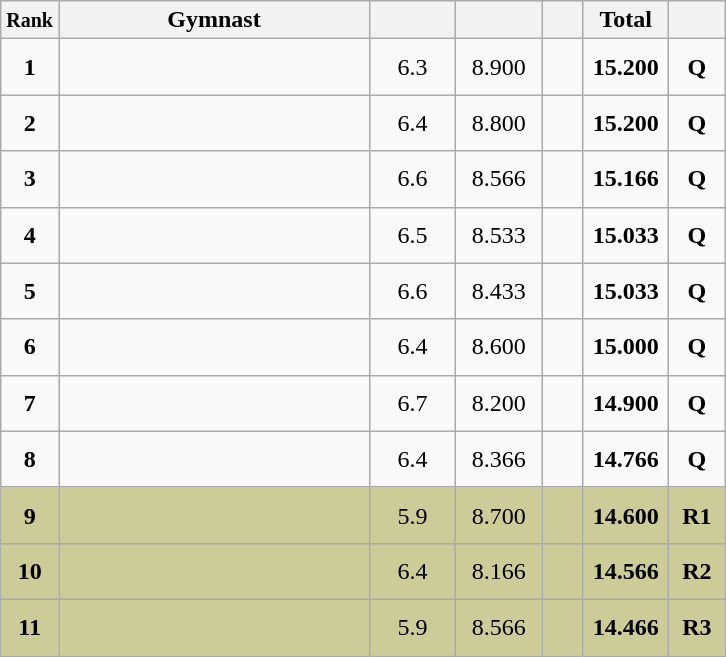<table style="text-align:center;" class="wikitable sortable">
<tr>
<th scope="col" style="width:15px;"><small>Rank</small></th>
<th scope="col" style="width:200px;">Gymnast</th>
<th scope="col" style="width:50px;"><small></small></th>
<th scope="col" style="width:50px;"><small></small></th>
<th scope="col" style="width:20px;"><small></small></th>
<th scope="col" style="width:50px;">Total</th>
<th scope="col" style="width:30px;"><small></small></th>
</tr>
<tr>
<td scope="row" style="text-align:center"><strong>1</strong></td>
<td style="height:30px; text-align:left;"></td>
<td>6.3</td>
<td>8.900</td>
<td></td>
<td><strong>15.200</strong></td>
<td><strong>Q</strong></td>
</tr>
<tr>
<td scope="row" style="text-align:center"><strong>2</strong></td>
<td style="height:30px; text-align:left;"></td>
<td>6.4</td>
<td>8.800</td>
<td></td>
<td><strong>15.200</strong></td>
<td><strong>Q</strong></td>
</tr>
<tr>
<td scope="row" style="text-align:center"><strong>3</strong></td>
<td style="height:30px; text-align:left;"></td>
<td>6.6</td>
<td>8.566</td>
<td></td>
<td><strong>15.166</strong></td>
<td><strong>Q</strong></td>
</tr>
<tr>
<td scope="row" style="text-align:center"><strong>4</strong></td>
<td style="height:30px; text-align:left;"></td>
<td>6.5</td>
<td>8.533</td>
<td></td>
<td><strong>15.033</strong></td>
<td><strong>Q</strong></td>
</tr>
<tr>
<td scope="row" style="text-align:center"><strong>5</strong></td>
<td style="height:30px; text-align:left;"></td>
<td>6.6</td>
<td>8.433</td>
<td></td>
<td><strong>15.033</strong></td>
<td><strong>Q</strong></td>
</tr>
<tr>
<td scope="row" style="text-align:center"><strong>6</strong></td>
<td style="height:30px; text-align:left;"></td>
<td>6.4</td>
<td>8.600</td>
<td></td>
<td><strong>15.000</strong></td>
<td><strong>Q</strong></td>
</tr>
<tr>
<td scope="row" style="text-align:center"><strong>7</strong></td>
<td style="height:30px; text-align:left;"></td>
<td>6.7</td>
<td>8.200</td>
<td></td>
<td><strong>14.900</strong></td>
<td><strong>Q</strong></td>
</tr>
<tr>
<td scope="row" style="text-align:center"><strong>8</strong></td>
<td style="height:30px; text-align:left;"></td>
<td>6.4</td>
<td>8.366</td>
<td></td>
<td><strong>14.766</strong></td>
<td><strong>Q</strong></td>
</tr>
<tr style="background:#cccc99;">
<td scope="row" style="text-align:center"><strong>9</strong></td>
<td style="height:30px; text-align:left;"></td>
<td>5.9</td>
<td>8.700</td>
<td></td>
<td><strong>14.600</strong></td>
<td><strong>R1</strong></td>
</tr>
<tr style="background:#cccc99;">
<td scope="row" style="text-align:center"><strong>10</strong></td>
<td style="height:30px; text-align:left;"></td>
<td>6.4</td>
<td>8.166</td>
<td></td>
<td><strong>14.566</strong></td>
<td><strong>R2</strong></td>
</tr>
<tr style="background:#cccc99;">
<td scope="row" style="text-align:center"><strong>11</strong></td>
<td style="height:30px; text-align:left;"></td>
<td>5.9</td>
<td>8.566</td>
<td></td>
<td><strong>14.466</strong></td>
<td><strong>R3</strong></td>
</tr>
</table>
